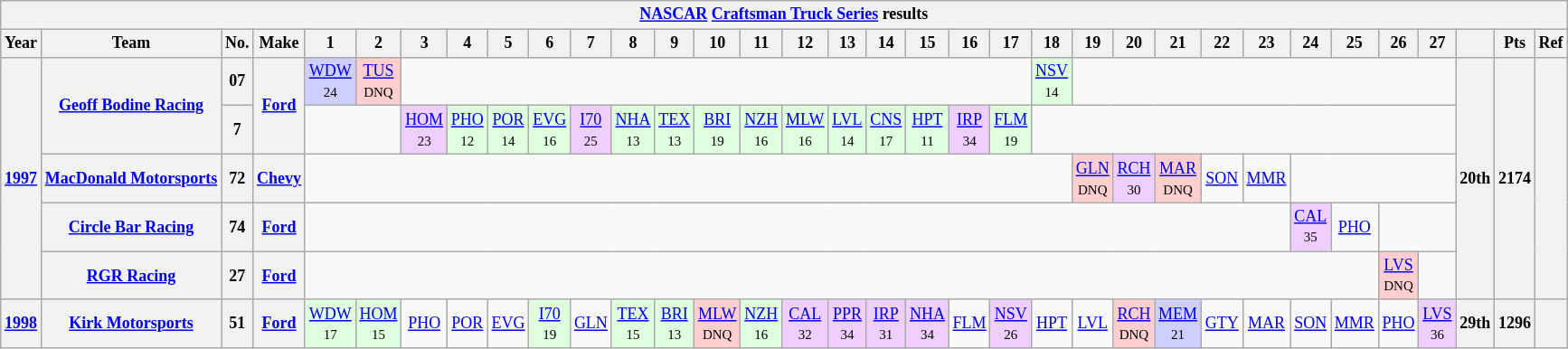<table class="wikitable" style="text-align:center; font-size:75%">
<tr>
<th colspan=45><a href='#'>NASCAR</a> <a href='#'>Craftsman Truck Series</a> results</th>
</tr>
<tr>
<th>Year</th>
<th>Team</th>
<th>No.</th>
<th>Make</th>
<th>1</th>
<th>2</th>
<th>3</th>
<th>4</th>
<th>5</th>
<th>6</th>
<th>7</th>
<th>8</th>
<th>9</th>
<th>10</th>
<th>11</th>
<th>12</th>
<th>13</th>
<th>14</th>
<th>15</th>
<th>16</th>
<th>17</th>
<th>18</th>
<th>19</th>
<th>20</th>
<th>21</th>
<th>22</th>
<th>23</th>
<th>24</th>
<th>25</th>
<th>26</th>
<th>27</th>
<th></th>
<th>Pts</th>
<th>Ref</th>
</tr>
<tr>
<th rowspan=5><a href='#'>1997</a></th>
<th rowspan=2><a href='#'>Geoff Bodine Racing</a></th>
<th>07</th>
<th rowspan=2><a href='#'>Ford</a></th>
<td style="background:#CFCFFF;"><a href='#'>WDW</a><br><small>24</small></td>
<td style="background:#FFCFCF;"><a href='#'>TUS</a><br><small>DNQ</small></td>
<td colspan=15></td>
<td style="background:#DFFFDF;"><a href='#'>NSV</a><br><small>14</small></td>
<td colspan=9></td>
<th rowspan=5>20th</th>
<th rowspan=5>2174</th>
<th rowspan=5></th>
</tr>
<tr>
<th>7</th>
<td colspan=2></td>
<td style="background:#EFCFFF;"><a href='#'>HOM</a><br><small>23</small></td>
<td style="background:#DFFFDF;"><a href='#'>PHO</a><br><small>12</small></td>
<td style="background:#DFFFDF;"><a href='#'>POR</a><br><small>14</small></td>
<td style="background:#DFFFDF;"><a href='#'>EVG</a><br><small>16</small></td>
<td style="background:#EFCFFF;"><a href='#'>I70</a><br><small>25</small></td>
<td style="background:#DFFFDF;"><a href='#'>NHA</a><br><small>13</small></td>
<td style="background:#DFFFDF;"><a href='#'>TEX</a><br><small>13</small></td>
<td style="background:#DFFFDF;"><a href='#'>BRI</a><br><small>19</small></td>
<td style="background:#DFFFDF;"><a href='#'>NZH</a><br><small>16</small></td>
<td style="background:#DFFFDF;"><a href='#'>MLW</a><br><small>16</small></td>
<td style="background:#DFFFDF;"><a href='#'>LVL</a><br><small>14</small></td>
<td style="background:#DFFFDF;"><a href='#'>CNS</a><br><small>17</small></td>
<td style="background:#DFFFDF;"><a href='#'>HPT</a><br><small>11</small></td>
<td style="background:#EFCFFF;"><a href='#'>IRP</a><br><small>34</small></td>
<td style="background:#DFFFDF;"><a href='#'>FLM</a><br><small>19</small></td>
<td colspan=10></td>
</tr>
<tr>
<th><a href='#'>MacDonald Motorsports</a></th>
<th>72</th>
<th><a href='#'>Chevy</a></th>
<td colspan=18></td>
<td style="background:#FFCFCF;"><a href='#'>GLN</a><br><small>DNQ</small></td>
<td style="background:#EFCFFF;"><a href='#'>RCH</a><br><small>30</small></td>
<td style="background:#FFCFCF;"><a href='#'>MAR</a><br><small>DNQ</small></td>
<td><a href='#'>SON</a></td>
<td><a href='#'>MMR</a></td>
<td colspan=4></td>
</tr>
<tr>
<th><a href='#'>Circle Bar Racing</a></th>
<th>74</th>
<th><a href='#'>Ford</a></th>
<td colspan=23></td>
<td style="background:#EFCFFF;"><a href='#'>CAL</a><br><small>35</small></td>
<td><a href='#'>PHO</a></td>
<td colspan=2></td>
</tr>
<tr>
<th><a href='#'>RGR Racing</a></th>
<th>27</th>
<th><a href='#'>Ford</a></th>
<td colspan=25></td>
<td style="background:#FFCFCF;"><a href='#'>LVS</a><br><small>DNQ</small></td>
<td></td>
</tr>
<tr>
<th><a href='#'>1998</a></th>
<th><a href='#'>Kirk Motorsports</a></th>
<th>51</th>
<th><a href='#'>Ford</a></th>
<td style="background:#DFFFDF;"><a href='#'>WDW</a><br><small>17</small></td>
<td style="background:#DFFFDF;"><a href='#'>HOM</a><br><small>15</small></td>
<td><a href='#'>PHO</a></td>
<td><a href='#'>POR</a></td>
<td><a href='#'>EVG</a></td>
<td style="background:#DFFFDF;"><a href='#'>I70</a><br><small>19</small></td>
<td><a href='#'>GLN</a></td>
<td style="background:#DFFFDF;"><a href='#'>TEX</a><br><small>15</small></td>
<td style="background:#DFFFDF;"><a href='#'>BRI</a><br><small>13</small></td>
<td style="background:#FFCFCF;"><a href='#'>MLW</a><br><small>DNQ</small></td>
<td style="background:#DFFFDF;"><a href='#'>NZH</a><br><small>16</small></td>
<td style="background:#EFCFFF;"><a href='#'>CAL</a><br><small>32</small></td>
<td style="background:#EFCFFF;"><a href='#'>PPR</a><br><small>34</small></td>
<td style="background:#EFCFFF;"><a href='#'>IRP</a><br><small>31</small></td>
<td style="background:#EFCFFF;"><a href='#'>NHA</a><br><small>34</small></td>
<td><a href='#'>FLM</a></td>
<td style="background:#EFCFFF;"><a href='#'>NSV</a><br><small>26</small></td>
<td><a href='#'>HPT</a></td>
<td><a href='#'>LVL</a></td>
<td style="background:#FFCFCF;"><a href='#'>RCH</a><br><small>DNQ</small></td>
<td style="background:#CFCFFF;"><a href='#'>MEM</a><br><small>21</small></td>
<td><a href='#'>GTY</a></td>
<td><a href='#'>MAR</a></td>
<td><a href='#'>SON</a></td>
<td><a href='#'>MMR</a></td>
<td><a href='#'>PHO</a></td>
<td style="background:#EFCFFF;"><a href='#'>LVS</a><br><small>36</small></td>
<th>29th</th>
<th>1296</th>
<th></th>
</tr>
</table>
